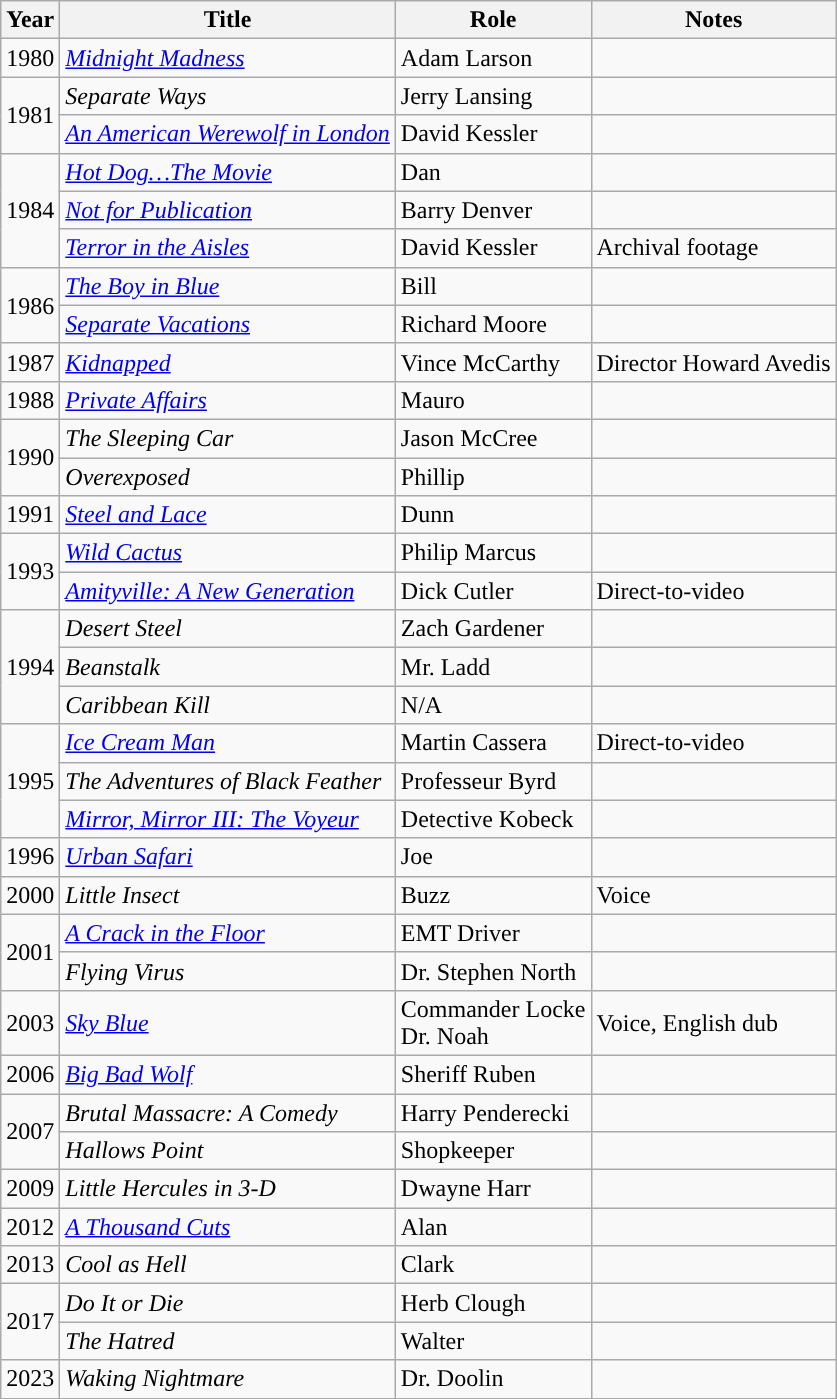<table class="wikitable">
<tr>
<th>Year</th>
<th>Title</th>
<th>Role</th>
<th>Notes</th>
</tr>
<tr>
<td>1980</td>
<td><em><a href='#'>Midnight Madness</a></em></td>
<td>Adam Larson</td>
<td></td>
</tr>
<tr>
<td rowspan="2">1981</td>
<td><em>Separate Ways</em></td>
<td>Jerry Lansing</td>
<td></td>
</tr>
<tr>
<td><em><a href='#'>An American Werewolf in London</a></em></td>
<td>David Kessler</td>
<td></td>
</tr>
<tr>
<td rowspan="3">1984</td>
<td><em><a href='#'>Hot Dog…The Movie</a></em></td>
<td>Dan</td>
<td></td>
</tr>
<tr>
<td><em><a href='#'>Not for Publication</a></em></td>
<td>Barry Denver</td>
<td></td>
</tr>
<tr>
<td><em><a href='#'>Terror in the Aisles</a></em></td>
<td>David Kessler</td>
<td>Archival footage</td>
</tr>
<tr>
<td rowspan="2">1986</td>
<td><em><a href='#'>The Boy in Blue</a></em></td>
<td>Bill</td>
<td></td>
</tr>
<tr>
<td><em><a href='#'>Separate Vacations</a></em></td>
<td>Richard Moore</td>
<td></td>
</tr>
<tr>
<td>1987</td>
<td><em><a href='#'>Kidnapped</a></em></td>
<td>Vince McCarthy</td>
<td>Director Howard Avedis</td>
</tr>
<tr>
<td>1988</td>
<td><em><a href='#'>Private Affairs</a></em></td>
<td>Mauro</td>
<td></td>
</tr>
<tr>
<td rowspan="2">1990</td>
<td><em>The Sleeping Car</em></td>
<td>Jason McCree</td>
<td></td>
</tr>
<tr>
<td><em>Overexposed</em></td>
<td>Phillip</td>
<td></td>
</tr>
<tr>
<td>1991</td>
<td><em><a href='#'>Steel and Lace</a></em></td>
<td>Dunn</td>
<td></td>
</tr>
<tr Body Bags 1993 Pete>
<td rowspan="2">1993</td>
<td><em><a href='#'>Wild Cactus</a></em></td>
<td>Philip Marcus</td>
<td></td>
</tr>
<tr>
<td><em><a href='#'>Amityville: A New Generation</a></em></td>
<td>Dick Cutler</td>
<td>Direct-to-video</td>
</tr>
<tr>
<td rowspan="3">1994</td>
<td><em>Desert Steel</em></td>
<td>Zach Gardener</td>
<td></td>
</tr>
<tr>
<td><em>Beanstalk</em></td>
<td>Mr. Ladd</td>
<td></td>
</tr>
<tr>
<td><em>Caribbean Kill</em></td>
<td>N/A</td>
<td></td>
</tr>
<tr>
<td rowspan="3">1995</td>
<td><em><a href='#'>Ice Cream Man</a></em></td>
<td>Martin Cassera</td>
<td>Direct-to-video</td>
</tr>
<tr>
<td><em>The Adventures of Black Feather</em></td>
<td>Professeur Byrd</td>
<td></td>
</tr>
<tr>
<td><em><a href='#'>Mirror, Mirror III: The Voyeur</a></em></td>
<td>Detective Kobeck</td>
<td></td>
</tr>
<tr>
<td>1996</td>
<td><em><a href='#'>Urban Safari</a></em></td>
<td>Joe</td>
<td></td>
</tr>
<tr>
<td>2000</td>
<td><em>Little Insect</em></td>
<td>Buzz</td>
<td>Voice</td>
</tr>
<tr>
<td rowspan="2">2001</td>
<td><em><a href='#'>A Crack in the Floor</a></em></td>
<td>EMT Driver</td>
<td></td>
</tr>
<tr>
<td><em>Flying Virus</em></td>
<td>Dr. Stephen North</td>
<td></td>
</tr>
<tr>
<td>2003</td>
<td><em><a href='#'>Sky Blue</a></em></td>
<td>Commander Locke<br>Dr. Noah</td>
<td>Voice, English dub</td>
</tr>
<tr>
<td>2006</td>
<td><em><a href='#'>Big Bad Wolf</a></em></td>
<td>Sheriff Ruben</td>
<td></td>
</tr>
<tr>
<td rowspan="2">2007</td>
<td><em>Brutal Massacre: A Comedy</em></td>
<td>Harry Penderecki</td>
<td></td>
</tr>
<tr>
<td><em>Hallows Point</em></td>
<td>Shopkeeper</td>
<td></td>
</tr>
<tr>
<td>2009</td>
<td><em>Little Hercules in 3-D</em></td>
<td>Dwayne Harr</td>
<td></td>
</tr>
<tr>
<td>2012</td>
<td><em><a href='#'>A Thousand Cuts</a></em></td>
<td>Alan</td>
<td></td>
</tr>
<tr>
<td>2013</td>
<td><em>Cool as Hell</em></td>
<td>Clark</td>
<td></td>
</tr>
<tr>
<td rowspan="2">2017</td>
<td><em>Do It or Die</em></td>
<td>Herb Clough</td>
<td></td>
</tr>
<tr>
<td><em>The Hatred</em></td>
<td>Walter</td>
<td></td>
</tr>
<tr>
<td>2023</td>
<td><em>Waking Nightmare</em></td>
<td>Dr. Doolin</td>
<td></td>
</tr>
</table>
